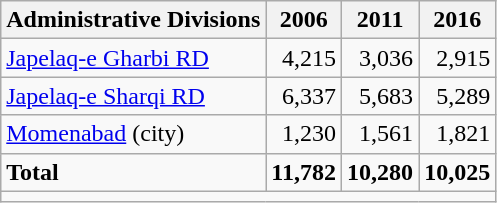<table class="wikitable">
<tr>
<th>Administrative Divisions</th>
<th>2006</th>
<th>2011</th>
<th>2016</th>
</tr>
<tr>
<td><a href='#'>Japelaq-e Gharbi RD</a></td>
<td style="text-align: right;">4,215</td>
<td style="text-align: right;">3,036</td>
<td style="text-align: right;">2,915</td>
</tr>
<tr>
<td><a href='#'>Japelaq-e Sharqi RD</a></td>
<td style="text-align: right;">6,337</td>
<td style="text-align: right;">5,683</td>
<td style="text-align: right;">5,289</td>
</tr>
<tr>
<td><a href='#'>Momenabad</a> (city)</td>
<td style="text-align: right;">1,230</td>
<td style="text-align: right;">1,561</td>
<td style="text-align: right;">1,821</td>
</tr>
<tr>
<td><strong>Total</strong></td>
<td style="text-align: right;"><strong>11,782</strong></td>
<td style="text-align: right;"><strong>10,280</strong></td>
<td style="text-align: right;"><strong>10,025</strong></td>
</tr>
<tr>
<td colspan=4></td>
</tr>
</table>
